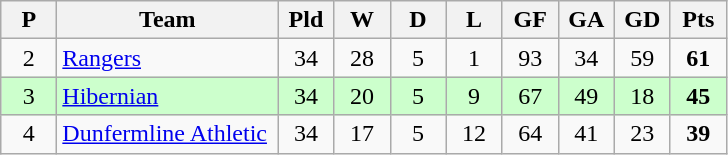<table class="wikitable" style="text-align: center;">
<tr>
<th width=30>P</th>
<th width=140>Team</th>
<th width=30>Pld</th>
<th width=30>W</th>
<th width=30>D</th>
<th width=30>L</th>
<th width=30>GF</th>
<th width=30>GA</th>
<th width=30>GD</th>
<th width=30>Pts</th>
</tr>
<tr>
<td>2</td>
<td align=left><a href='#'>Rangers</a></td>
<td>34</td>
<td>28</td>
<td>5</td>
<td>1</td>
<td>93</td>
<td>34</td>
<td>59</td>
<td><strong>61</strong></td>
</tr>
<tr style="background:#ccffcc;">
<td>3</td>
<td align=left><a href='#'>Hibernian</a></td>
<td>34</td>
<td>20</td>
<td>5</td>
<td>9</td>
<td>67</td>
<td>49</td>
<td>18</td>
<td><strong>45</strong></td>
</tr>
<tr>
<td>4</td>
<td align=left><a href='#'>Dunfermline Athletic</a></td>
<td>34</td>
<td>17</td>
<td>5</td>
<td>12</td>
<td>64</td>
<td>41</td>
<td>23</td>
<td><strong>39</strong></td>
</tr>
</table>
